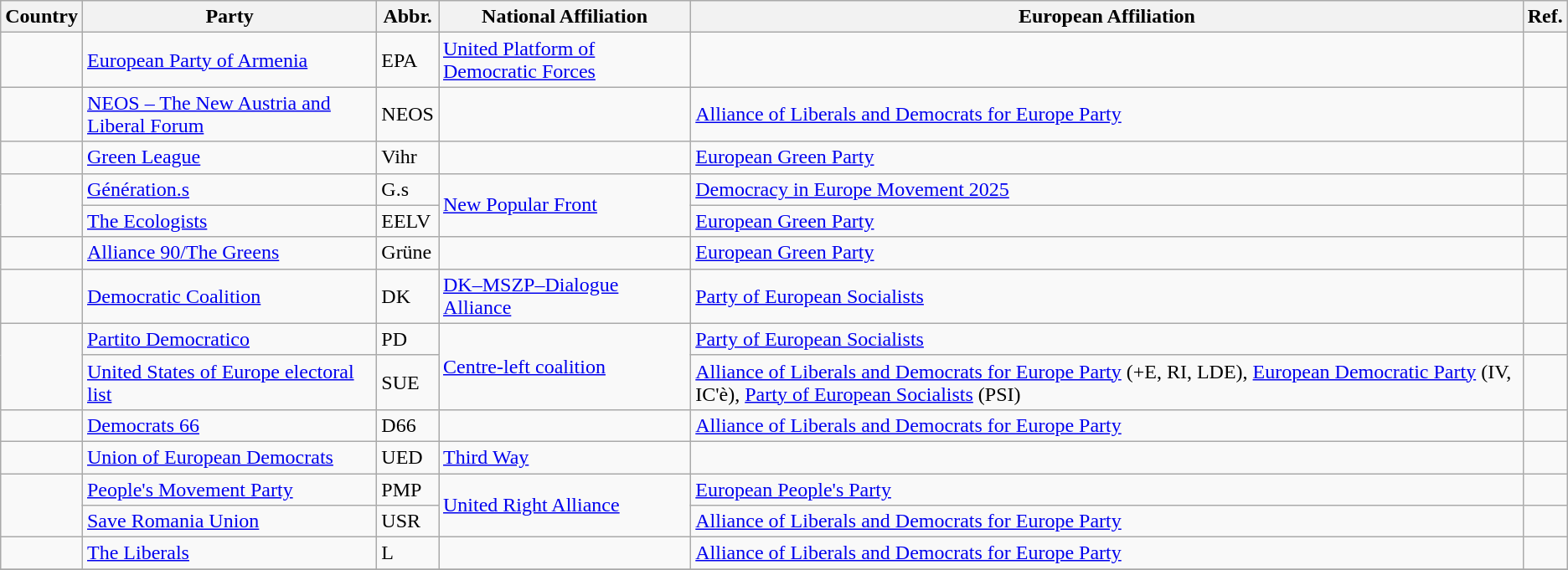<table class="wikitable">
<tr>
<th>Country</th>
<th>Party</th>
<th>Abbr.</th>
<th>National Affiliation</th>
<th>European Affiliation</th>
<th>Ref.</th>
</tr>
<tr>
<td></td>
<td><a href='#'>European Party of Armenia</a></td>
<td>EPA</td>
<td><a href='#'>United Platform of Democratic Forces</a></td>
<td></td>
<td></td>
</tr>
<tr>
<td></td>
<td><a href='#'>NEOS – The New Austria and Liberal Forum</a></td>
<td>NEOS</td>
<td></td>
<td><a href='#'>Alliance of Liberals and Democrats for Europe Party</a></td>
<td></td>
</tr>
<tr>
<td></td>
<td><a href='#'>Green League</a></td>
<td>Vihr</td>
<td></td>
<td><a href='#'>European Green Party</a></td>
<td></td>
</tr>
<tr>
<td rowspan="2"></td>
<td><a href='#'>Génération.s</a></td>
<td>G.s</td>
<td rowspan="2"><a href='#'>New Popular Front</a></td>
<td><a href='#'>Democracy in Europe Movement 2025</a></td>
<td></td>
</tr>
<tr>
<td><a href='#'>The Ecologists</a></td>
<td>EELV</td>
<td><a href='#'>European Green Party</a></td>
<td></td>
</tr>
<tr>
<td></td>
<td><a href='#'>Alliance 90/The Greens</a></td>
<td>Grüne</td>
<td></td>
<td><a href='#'>European Green Party</a></td>
<td></td>
</tr>
<tr>
<td></td>
<td><a href='#'>Democratic Coalition</a></td>
<td>DK</td>
<td><a href='#'>DK–MSZP–Dialogue Alliance</a></td>
<td><a href='#'>Party of European Socialists</a></td>
<td></td>
</tr>
<tr>
<td rowspan="2"></td>
<td><a href='#'>Partito Democratico</a></td>
<td>PD</td>
<td rowspan="2"><a href='#'>Centre-left coalition</a></td>
<td><a href='#'>Party of European Socialists</a></td>
<td></td>
</tr>
<tr>
<td><a href='#'>United States of Europe electoral list</a></td>
<td>SUE</td>
<td><a href='#'>Alliance of Liberals and Democrats for Europe Party</a> (+E, RI, LDE), <a href='#'>European Democratic Party</a> (IV, IC'è), <a href='#'>Party of European Socialists</a> (PSI)</td>
<td></td>
</tr>
<tr>
<td></td>
<td><a href='#'>Democrats 66</a></td>
<td>D66</td>
<td></td>
<td><a href='#'>Alliance of Liberals and Democrats for Europe Party</a></td>
<td></td>
</tr>
<tr>
<td></td>
<td><a href='#'>Union of European Democrats</a></td>
<td>UED</td>
<td><a href='#'>Third Way</a></td>
<td></td>
<td></td>
</tr>
<tr>
<td rowspan="2"></td>
<td><a href='#'>People's Movement Party</a></td>
<td>PMP</td>
<td rowspan="2"><a href='#'>United Right Alliance</a></td>
<td><a href='#'>European People's Party</a></td>
<td></td>
</tr>
<tr>
<td><a href='#'>Save Romania Union</a></td>
<td>USR</td>
<td><a href='#'>Alliance of Liberals and Democrats for Europe Party</a></td>
<td></td>
</tr>
<tr>
<td></td>
<td><a href='#'>The Liberals</a></td>
<td>L</td>
<td></td>
<td><a href='#'>Alliance of Liberals and Democrats for Europe Party</a></td>
<td></td>
</tr>
<tr>
</tr>
</table>
